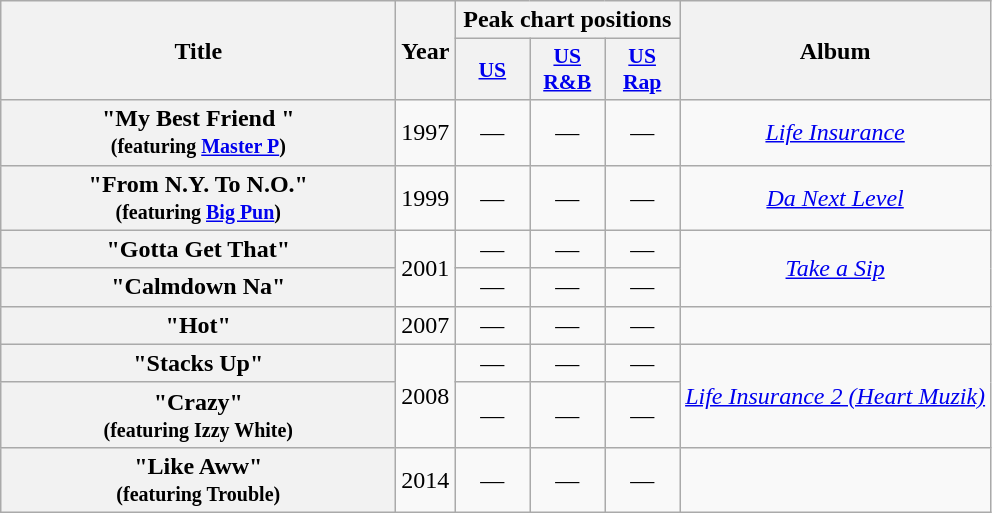<table class="wikitable plainrowheaders" style="text-align:center;">
<tr>
<th scope="col" rowspan="2" style="width:16em;">Title</th>
<th scope="col" rowspan="2">Year</th>
<th scope="col" colspan="3">Peak chart positions</th>
<th scope="col" rowspan="2">Album</th>
</tr>
<tr>
<th style="width:3em; font-size:90%"><a href='#'>US</a></th>
<th style="width:3em; font-size:90%"><a href='#'>US<br>R&B</a></th>
<th style="width:3em; font-size:90%"><a href='#'>US<br>Rap</a></th>
</tr>
<tr>
<th scope="row">"My Best Friend "<br><small>(featuring <a href='#'>Master P</a>)</small></th>
<td>1997</td>
<td>—</td>
<td>—</td>
<td>—</td>
<td><em><a href='#'>Life Insurance</a></em></td>
</tr>
<tr>
<th scope="row">"From N.Y. To N.O."<br><small>(featuring <a href='#'>Big Pun</a>)</small></th>
<td>1999</td>
<td>—</td>
<td>—</td>
<td>—</td>
<td><em><a href='#'>Da Next Level</a></em></td>
</tr>
<tr>
<th scope="row">"Gotta Get That"</th>
<td rowspan="2">2001</td>
<td>—</td>
<td>—</td>
<td>—</td>
<td rowspan="2"><em><a href='#'>Take a Sip</a></em></td>
</tr>
<tr>
<th scope="row">"Calmdown Na"</th>
<td>—</td>
<td>—</td>
<td>—</td>
</tr>
<tr>
<th scope="row">"Hot"</th>
<td>2007</td>
<td>—</td>
<td>—</td>
<td>—</td>
<td></td>
</tr>
<tr>
<th scope="row">"Stacks Up"</th>
<td rowspan="2">2008</td>
<td>—</td>
<td>—</td>
<td>—</td>
<td rowspan="2"><em><a href='#'>Life Insurance 2 (Heart Muzik)</a></em></td>
</tr>
<tr>
<th scope="row">"Crazy"<br><small>(featuring Izzy White)</small></th>
<td>—</td>
<td>—</td>
<td>—</td>
</tr>
<tr>
<th scope="row">"Like Aww"<br><small>(featuring Trouble)</small></th>
<td>2014</td>
<td>—</td>
<td>—</td>
<td>—</td>
<td></td>
</tr>
</table>
